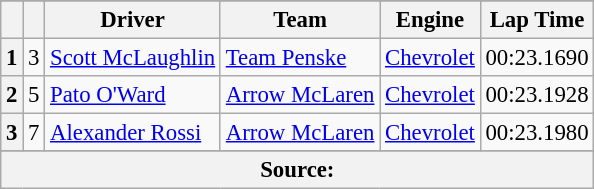<table class="wikitable" style="font-size:95%;">
<tr>
</tr>
<tr>
<th></th>
<th></th>
<th>Driver</th>
<th>Team</th>
<th>Engine</th>
<th>Lap Time</th>
</tr>
<tr>
<th>1</th>
<td align="center">3</td>
<td> <a href='#'>Scott McLaughlin</a></td>
<td><a href='#'>Team Penske</a></td>
<td><a href='#'>Chevrolet</a></td>
<td>00:23.1690</td>
</tr>
<tr>
<th>2</th>
<td align="center">5</td>
<td> <a href='#'>Pato O'Ward</a> <strong></strong></td>
<td><a href='#'>Arrow McLaren</a></td>
<td><a href='#'>Chevrolet</a></td>
<td>00:23.1928</td>
</tr>
<tr>
<th>3</th>
<td align="center">7</td>
<td> <a href='#'>Alexander Rossi</a></td>
<td><a href='#'>Arrow McLaren</a></td>
<td><a href='#'>Chevrolet</a></td>
<td>00:23.1980</td>
</tr>
<tr>
</tr>
<tr class="sortbottom">
<th colspan="6">Source:</th>
</tr>
</table>
